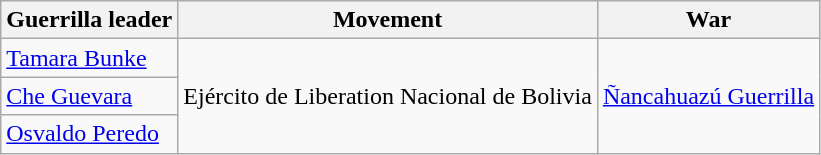<table class="wikitable">
<tr>
<th>Guerrilla leader</th>
<th>Movement</th>
<th>War</th>
</tr>
<tr>
<td><a href='#'>Tamara Bunke</a></td>
<td rowspan="3">Ejército de Liberation Nacional de Bolivia</td>
<td rowspan="3"><a href='#'>Ñancahuazú Guerrilla</a></td>
</tr>
<tr>
<td><a href='#'>Che Guevara</a></td>
</tr>
<tr>
<td><a href='#'>Osvaldo Peredo</a></td>
</tr>
</table>
